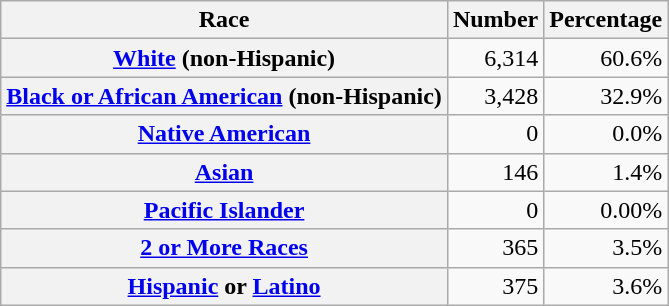<table class="wikitable" style="text-align:right">
<tr>
<th scope="col">Race</th>
<th scope="col">Number</th>
<th scope="col">Percentage</th>
</tr>
<tr>
<th scope="row"><a href='#'>White</a> (non-Hispanic)</th>
<td>6,314</td>
<td>60.6%</td>
</tr>
<tr>
<th scope="row"><a href='#'>Black or African American</a> (non-Hispanic)</th>
<td>3,428</td>
<td>32.9%</td>
</tr>
<tr>
<th scope="row"><a href='#'>Native American</a></th>
<td>0</td>
<td>0.0%</td>
</tr>
<tr>
<th scope="row"><a href='#'>Asian</a></th>
<td>146</td>
<td>1.4%</td>
</tr>
<tr>
<th scope="row"><a href='#'>Pacific Islander</a></th>
<td>0</td>
<td>0.00%</td>
</tr>
<tr>
<th scope="row"><a href='#'>2 or More Races</a></th>
<td>365</td>
<td>3.5%</td>
</tr>
<tr>
<th scope="row"><a href='#'>Hispanic</a> or <a href='#'>Latino</a></th>
<td>375</td>
<td>3.6%</td>
</tr>
</table>
